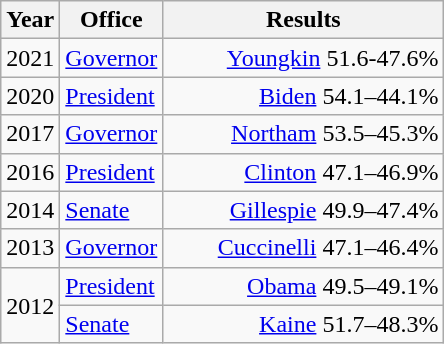<table class=wikitable>
<tr>
<th width="30">Year</th>
<th width="60">Office</th>
<th width="180">Results</th>
</tr>
<tr>
<td>2021</td>
<td><a href='#'>Governor</a></td>
<td align="right" ><a href='#'>Youngkin</a> 51.6-47.6%</td>
</tr>
<tr>
<td>2020</td>
<td><a href='#'>President</a></td>
<td align="right" ><a href='#'>Biden</a> 54.1–44.1%</td>
</tr>
<tr>
<td>2017</td>
<td><a href='#'>Governor</a></td>
<td align="right" ><a href='#'>Northam</a> 53.5–45.3%</td>
</tr>
<tr>
<td>2016</td>
<td><a href='#'>President</a></td>
<td align="right" ><a href='#'>Clinton</a> 47.1–46.9%</td>
</tr>
<tr>
<td>2014</td>
<td><a href='#'>Senate</a></td>
<td align="right" ><a href='#'>Gillespie</a> 49.9–47.4%</td>
</tr>
<tr>
<td>2013</td>
<td><a href='#'>Governor</a></td>
<td align="right" ><a href='#'>Cuccinelli</a> 47.1–46.4%</td>
</tr>
<tr>
<td rowspan="2">2012</td>
<td><a href='#'>President</a></td>
<td align="right" ><a href='#'>Obama</a> 49.5–49.1%</td>
</tr>
<tr>
<td><a href='#'>Senate</a></td>
<td align="right" ><a href='#'>Kaine</a> 51.7–48.3%</td>
</tr>
</table>
